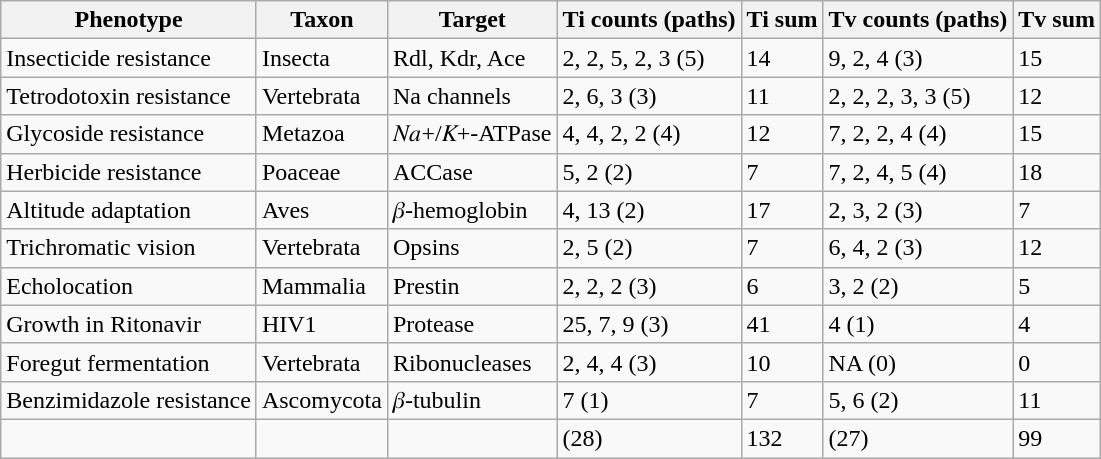<table class="wikitable">
<tr>
<th>Phenotype</th>
<th>Taxon</th>
<th>Target</th>
<th>Ti counts (paths)</th>
<th>Ti sum</th>
<th>Tv counts (paths)</th>
<th>Tv sum</th>
</tr>
<tr>
<td>Insecticide resistance</td>
<td>Insecta</td>
<td>Rdl, Kdr, Ace</td>
<td>2, 2, 5, 2, 3 (5)</td>
<td>14</td>
<td>9, 2, 4 (3)</td>
<td>15</td>
</tr>
<tr>
<td>Tetrodotoxin resistance</td>
<td>Vertebrata</td>
<td>Na channels</td>
<td>2, 6, 3 (3)</td>
<td>11</td>
<td>2, 2, 2, 3, 3 (5)</td>
<td>12</td>
</tr>
<tr>
<td>Glycoside resistance</td>
<td>Metazoa</td>
<td>𝑁𝑎+/𝐾+-ATPase</td>
<td>4, 4, 2, 2 (4)</td>
<td>12</td>
<td>7, 2, 2, 4 (4)</td>
<td>15</td>
</tr>
<tr>
<td>Herbicide resistance</td>
<td>Poaceae</td>
<td>ACCase</td>
<td>5, 2 (2)</td>
<td>7</td>
<td>7, 2, 4, 5 (4)</td>
<td>18</td>
</tr>
<tr>
<td>Altitude adaptation</td>
<td>Aves</td>
<td>𝛽-hemoglobin</td>
<td>4, 13 (2)</td>
<td>17</td>
<td>2, 3, 2 (3)</td>
<td>7</td>
</tr>
<tr>
<td>Trichromatic vision</td>
<td>Vertebrata</td>
<td>Opsins</td>
<td>2, 5 (2)</td>
<td>7</td>
<td>6, 4, 2 (3)</td>
<td>12</td>
</tr>
<tr>
<td>Echolocation</td>
<td>Mammalia</td>
<td>Prestin</td>
<td>2, 2, 2 (3)</td>
<td>6</td>
<td>3, 2 (2)</td>
<td>5</td>
</tr>
<tr>
<td>Growth in Ritonavir</td>
<td>HIV1</td>
<td>Protease</td>
<td>25, 7, 9 (3)</td>
<td>41</td>
<td>4 (1)</td>
<td>4</td>
</tr>
<tr>
<td>Foregut fermentation</td>
<td>Vertebrata</td>
<td>Ribonucleases</td>
<td>2, 4, 4 (3)</td>
<td>10</td>
<td>NA (0)</td>
<td>0</td>
</tr>
<tr>
<td>Benzimidazole resistance</td>
<td>Ascomycota</td>
<td>𝛽-tubulin</td>
<td>7 (1)</td>
<td>7</td>
<td>5, 6 (2)</td>
<td>11</td>
</tr>
<tr>
<td></td>
<td></td>
<td></td>
<td>(28)</td>
<td>132</td>
<td>(27)</td>
<td>99</td>
</tr>
</table>
